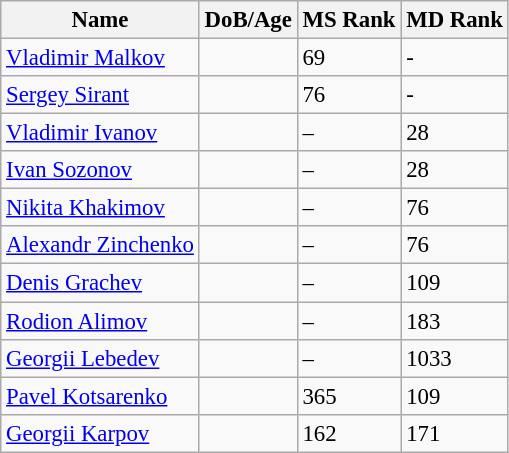<table class="wikitable" style="text-align: left; font-size:95%;">
<tr>
<th>Name</th>
<th>DoB/Age</th>
<th>MS Rank</th>
<th>MD Rank</th>
</tr>
<tr>
<td><a href='#'>Vladimir Malkov</a></td>
<td></td>
<td>69</td>
<td>-</td>
</tr>
<tr>
<td><a href='#'>Sergey Sirant</a></td>
<td></td>
<td>76</td>
<td>-</td>
</tr>
<tr>
<td><a href='#'>Vladimir Ivanov</a></td>
<td></td>
<td>–</td>
<td>28</td>
</tr>
<tr>
<td><a href='#'>Ivan Sozonov</a></td>
<td></td>
<td>–</td>
<td>28</td>
</tr>
<tr>
<td><a href='#'>Nikita Khakimov</a></td>
<td></td>
<td>–</td>
<td>76</td>
</tr>
<tr>
<td><a href='#'>Alexandr Zinchenko</a></td>
<td></td>
<td>–</td>
<td>76</td>
</tr>
<tr>
<td><a href='#'>Denis Grachev</a></td>
<td></td>
<td>–</td>
<td>109</td>
</tr>
<tr>
<td><a href='#'>Rodion Alimov</a></td>
<td></td>
<td>–</td>
<td>183</td>
</tr>
<tr>
<td><a href='#'>Georgii Lebedev</a></td>
<td></td>
<td>–</td>
<td>1033</td>
</tr>
<tr>
<td><a href='#'>Pavel Kotsarenko</a></td>
<td></td>
<td>365</td>
<td>109</td>
</tr>
<tr>
<td><a href='#'>Georgii Karpov</a></td>
<td></td>
<td>162</td>
<td>171</td>
</tr>
</table>
